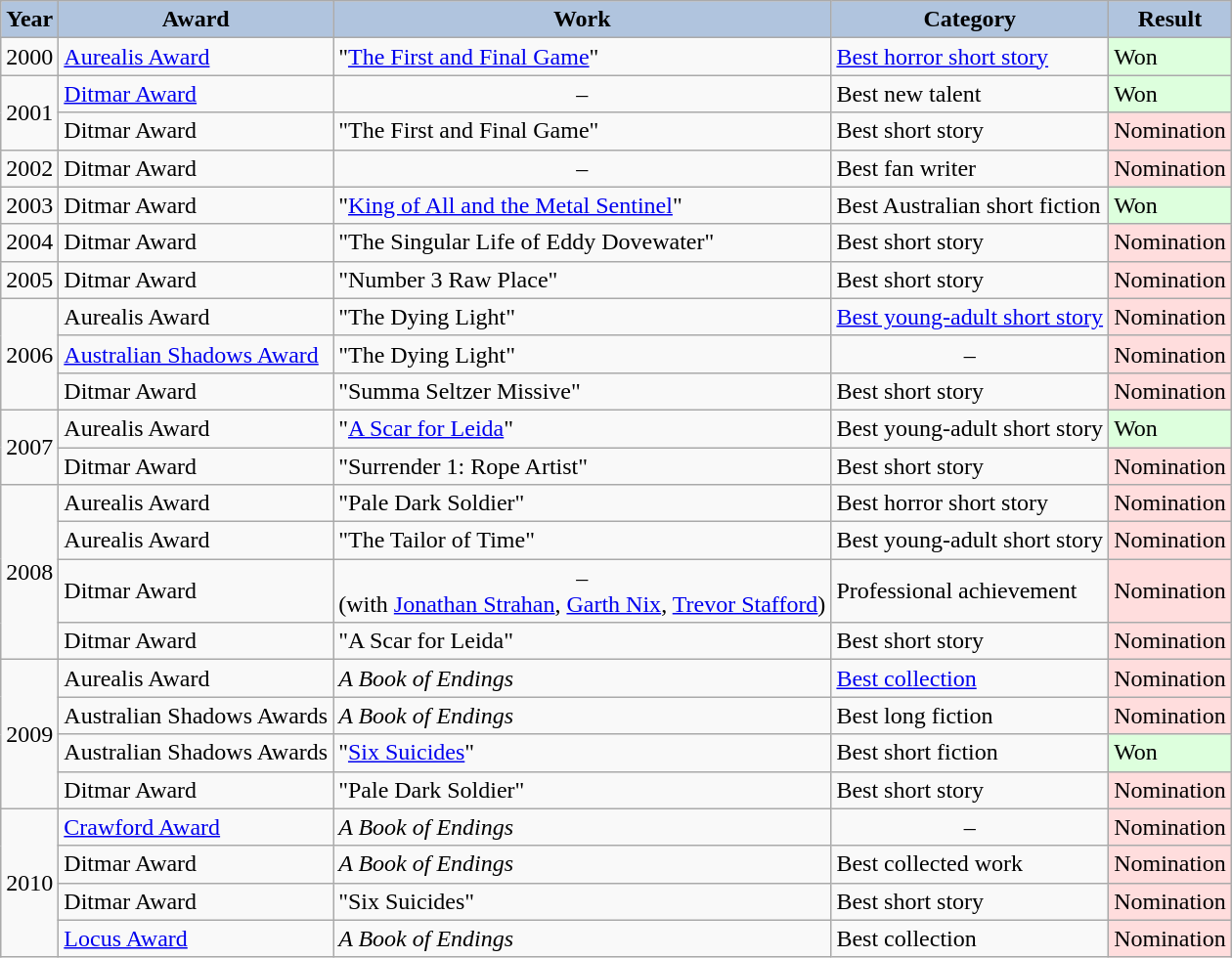<table class="wikitable">
<tr>
<th style="background:#B0C4DE;">Year</th>
<th style="background:#B0C4DE;">Award</th>
<th style="background:#B0C4DE;">Work</th>
<th style="background:#B0C4DE;">Category</th>
<th style="background:#B0C4DE;">Result</th>
</tr>
<tr>
<td>2000</td>
<td><a href='#'>Aurealis Award</a></td>
<td>"<a href='#'>The First and Final Game</a>"</td>
<td><a href='#'>Best horror short story</a></td>
<td bgcolor="#ddffdd">Won</td>
</tr>
<tr>
<td rowspan="2">2001</td>
<td><a href='#'>Ditmar Award</a></td>
<td align="center">–</td>
<td>Best new talent</td>
<td bgcolor="#ddffdd">Won</td>
</tr>
<tr>
<td>Ditmar Award</td>
<td>"The First and Final Game"</td>
<td>Best short story</td>
<td bgcolor="ffdddd">Nomination</td>
</tr>
<tr>
<td>2002</td>
<td>Ditmar Award</td>
<td align="center">–</td>
<td>Best fan writer</td>
<td bgcolor="ffdddd">Nomination</td>
</tr>
<tr>
<td>2003</td>
<td>Ditmar Award</td>
<td>"<a href='#'>King of All and the Metal Sentinel</a>"</td>
<td>Best Australian short fiction</td>
<td bgcolor="#ddffdd">Won</td>
</tr>
<tr>
<td>2004</td>
<td>Ditmar Award</td>
<td>"The Singular Life of Eddy Dovewater"</td>
<td>Best short story</td>
<td bgcolor="ffdddd">Nomination</td>
</tr>
<tr>
<td>2005</td>
<td>Ditmar Award</td>
<td>"Number 3 Raw Place"</td>
<td>Best short story</td>
<td bgcolor="ffdddd">Nomination</td>
</tr>
<tr>
<td rowspan="3">2006</td>
<td>Aurealis Award</td>
<td>"The Dying Light"</td>
<td><a href='#'>Best young-adult short story</a></td>
<td bgcolor="ffdddd">Nomination</td>
</tr>
<tr>
<td><a href='#'>Australian Shadows Award</a></td>
<td>"The Dying Light"</td>
<td align="center">–</td>
<td bgcolor="ffdddd">Nomination</td>
</tr>
<tr>
<td>Ditmar Award</td>
<td>"Summa Seltzer Missive"</td>
<td>Best short story</td>
<td bgcolor="ffdddd">Nomination</td>
</tr>
<tr>
<td rowspan="2">2007</td>
<td>Aurealis Award</td>
<td>"<a href='#'>A Scar for Leida</a>"</td>
<td>Best young-adult short story</td>
<td bgcolor="#ddffdd">Won</td>
</tr>
<tr>
<td>Ditmar Award</td>
<td>"Surrender 1: Rope Artist"</td>
<td>Best short story</td>
<td bgcolor="ffdddd">Nomination</td>
</tr>
<tr>
<td rowspan="4">2008</td>
<td>Aurealis Award</td>
<td>"Pale Dark Soldier"</td>
<td>Best horror short story</td>
<td bgcolor="ffdddd">Nomination</td>
</tr>
<tr>
<td>Aurealis Award</td>
<td>"The Tailor of Time"</td>
<td>Best young-adult short story</td>
<td bgcolor="ffdddd">Nomination</td>
</tr>
<tr>
<td>Ditmar Award</td>
<td align="center">– <br>(with <a href='#'>Jonathan Strahan</a>, <a href='#'>Garth Nix</a>, <a href='#'>Trevor Stafford</a>)</td>
<td>Professional achievement</td>
<td bgcolor="ffdddd">Nomination</td>
</tr>
<tr>
<td>Ditmar Award</td>
<td>"A Scar for Leida"</td>
<td>Best short story</td>
<td bgcolor="ffdddd">Nomination</td>
</tr>
<tr>
<td rowspan="4">2009</td>
<td>Aurealis Award</td>
<td><em>A Book of Endings</em></td>
<td><a href='#'>Best collection</a></td>
<td bgcolor="ffdddd">Nomination</td>
</tr>
<tr>
<td>Australian Shadows Awards</td>
<td><em>A Book of Endings</em></td>
<td>Best long fiction</td>
<td bgcolor="ffdddd">Nomination</td>
</tr>
<tr>
<td>Australian Shadows Awards</td>
<td>"<a href='#'>Six Suicides</a>"</td>
<td>Best short fiction</td>
<td bgcolor="#ddffdd">Won</td>
</tr>
<tr>
<td>Ditmar Award</td>
<td>"Pale Dark Soldier"</td>
<td>Best short story</td>
<td bgcolor="ffdddd">Nomination</td>
</tr>
<tr>
<td rowspan="4">2010</td>
<td><a href='#'>Crawford Award</a></td>
<td><em>A Book of Endings</em></td>
<td align="center">–</td>
<td bgcolor="ffdddd">Nomination</td>
</tr>
<tr>
<td>Ditmar Award</td>
<td><em>A Book of Endings</em></td>
<td>Best collected work</td>
<td bgcolor="ffdddd">Nomination</td>
</tr>
<tr>
<td>Ditmar Award</td>
<td>"Six Suicides"</td>
<td>Best short story</td>
<td bgcolor="ffdddd">Nomination</td>
</tr>
<tr>
<td><a href='#'>Locus Award</a></td>
<td><em>A Book of Endings</em></td>
<td>Best collection</td>
<td bgcolor="ffdddd">Nomination</td>
</tr>
</table>
